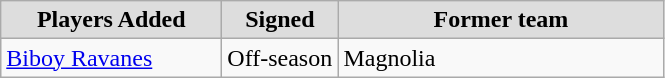<table class="wikitable sortable sortable">
<tr align="center" bgcolor="#dddddd">
<td style="width:140px"><strong>Players Added</strong></td>
<td style="width:70px"><strong>Signed</strong></td>
<td style="width:210px"><strong>Former team</strong></td>
</tr>
<tr>
<td><a href='#'>Biboy Ravanes</a></td>
<td>Off-season</td>
<td>Magnolia</td>
</tr>
</table>
